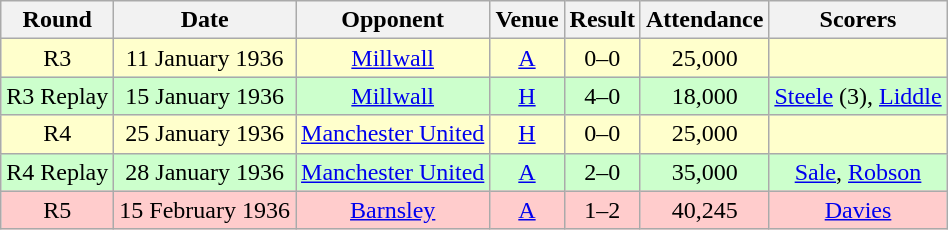<table class="wikitable" style="font-size:100%; text-align:center">
<tr>
<th>Round</th>
<th>Date</th>
<th>Opponent</th>
<th>Venue</th>
<th>Result</th>
<th>Attendance</th>
<th>Scorers</th>
</tr>
<tr style="background-color: #FFFFCC;">
<td>R3</td>
<td>11 January 1936</td>
<td><a href='#'>Millwall</a></td>
<td><a href='#'>A</a></td>
<td>0–0</td>
<td>25,000</td>
<td></td>
</tr>
<tr style="background-color: #CCFFCC;">
<td>R3 Replay</td>
<td>15 January 1936</td>
<td><a href='#'>Millwall</a></td>
<td><a href='#'>H</a></td>
<td>4–0</td>
<td>18,000</td>
<td><a href='#'>Steele</a> (3), <a href='#'>Liddle</a></td>
</tr>
<tr style="background-color: #FFFFCC;">
<td>R4</td>
<td>25 January 1936</td>
<td><a href='#'>Manchester United</a></td>
<td><a href='#'>H</a></td>
<td>0–0</td>
<td>25,000</td>
<td></td>
</tr>
<tr style="background-color: #CCFFCC;">
<td>R4 Replay</td>
<td>28 January 1936</td>
<td><a href='#'>Manchester United</a></td>
<td><a href='#'>A</a></td>
<td>2–0</td>
<td>35,000</td>
<td><a href='#'>Sale</a>, <a href='#'>Robson</a></td>
</tr>
<tr style="background-color: #FFCCCC;">
<td>R5</td>
<td>15 February 1936</td>
<td><a href='#'>Barnsley</a></td>
<td><a href='#'>A</a></td>
<td>1–2</td>
<td>40,245</td>
<td><a href='#'>Davies</a></td>
</tr>
</table>
